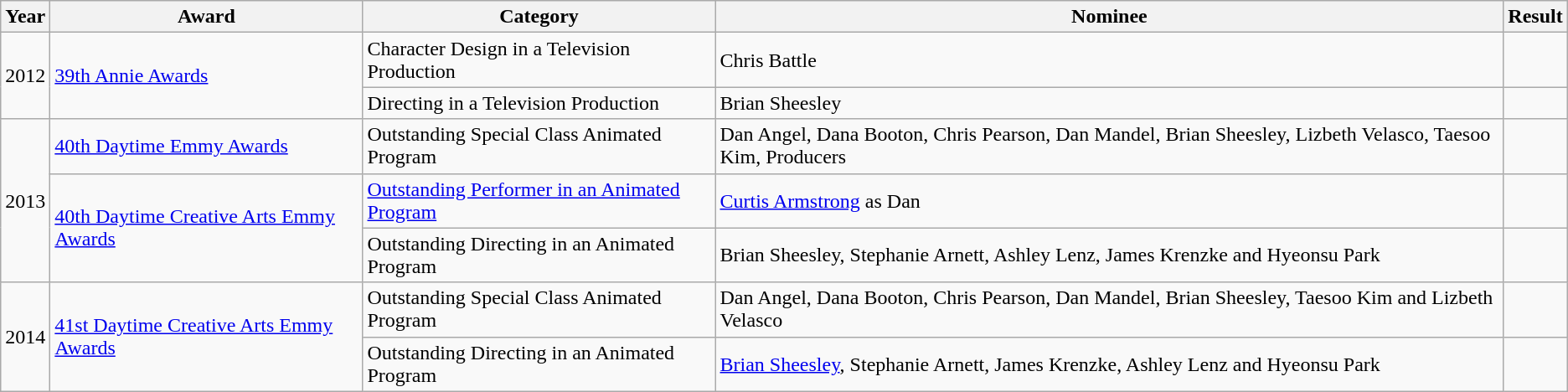<table class="wikitable sortable">
<tr>
<th>Year</th>
<th>Award</th>
<th>Category</th>
<th>Nominee</th>
<th>Result</th>
</tr>
<tr>
<td rowspan="2">2012</td>
<td rowspan="2"><a href='#'>39th Annie Awards</a></td>
<td>Character Design in a Television Production</td>
<td>Chris Battle</td>
<td></td>
</tr>
<tr>
<td>Directing in a Television Production</td>
<td>Brian Sheesley</td>
<td></td>
</tr>
<tr>
<td rowspan="3">2013</td>
<td><a href='#'>40th Daytime Emmy Awards</a></td>
<td>Outstanding Special Class Animated Program</td>
<td>Dan Angel, Dana Booton, Chris Pearson, Dan Mandel, Brian Sheesley, Lizbeth Velasco, Taesoo Kim, Producers</td>
<td></td>
</tr>
<tr>
<td rowspan="2"><a href='#'>40th Daytime Creative Arts Emmy Awards</a></td>
<td><a href='#'>Outstanding Performer in an Animated Program</a></td>
<td><a href='#'>Curtis Armstrong</a> as Dan</td>
<td></td>
</tr>
<tr>
<td>Outstanding Directing in an Animated Program</td>
<td>Brian Sheesley, Stephanie Arnett, Ashley Lenz, James Krenzke and Hyeonsu Park</td>
<td></td>
</tr>
<tr>
<td rowspan="2">2014</td>
<td rowspan="2"><a href='#'>41st Daytime Creative Arts Emmy Awards</a></td>
<td>Outstanding Special Class Animated Program</td>
<td>Dan Angel, Dana Booton, Chris Pearson, Dan Mandel, Brian Sheesley, Taesoo	Kim and Lizbeth	Velasco</td>
<td></td>
</tr>
<tr>
<td>Outstanding Directing in an Animated Program</td>
<td><a href='#'>Brian Sheesley</a>, Stephanie	Arnett,	James Krenzke, Ashley Lenz and Hyeonsu Park</td>
<td></td>
</tr>
</table>
